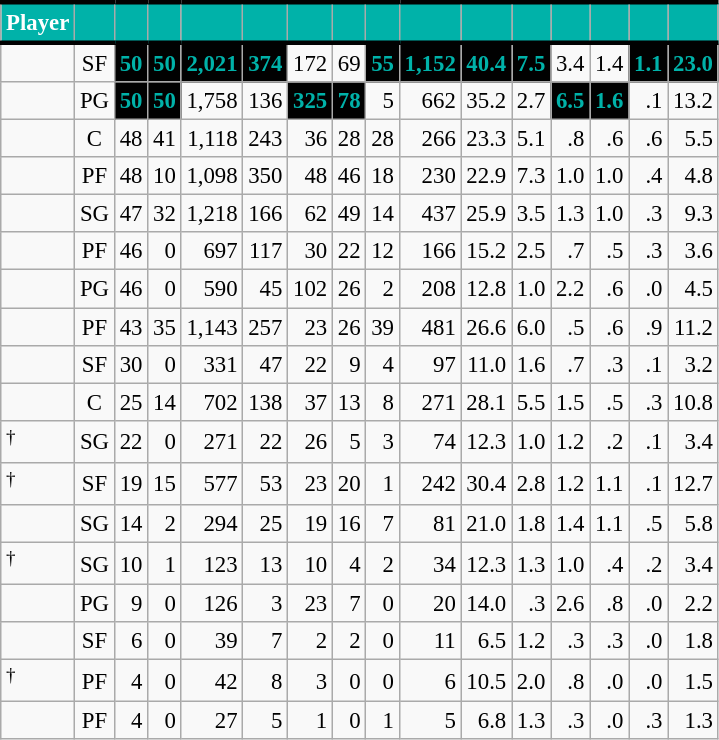<table class="wikitable sortable" style="font-size: 95%; text-align:right;">
<tr>
<th style="background:#00B2A9; color:#FFFFFF; border-top:#010101 3px solid; border-bottom:#010101 3px solid;">Player</th>
<th style="background:#00B2A9; color:#FFFFFF; border-top:#010101 3px solid; border-bottom:#010101 3px solid;"></th>
<th style="background:#00B2A9; color:#FFFFFF; border-top:#010101 3px solid; border-bottom:#010101 3px solid;"></th>
<th style="background:#00B2A9; color:#FFFFFF; border-top:#010101 3px solid; border-bottom:#010101 3px solid;"></th>
<th style="background:#00B2A9; color:#FFFFFF; border-top:#010101 3px solid; border-bottom:#010101 3px solid;"></th>
<th style="background:#00B2A9; color:#FFFFFF; border-top:#010101 3px solid; border-bottom:#010101 3px solid;"></th>
<th style="background:#00B2A9; color:#FFFFFF; border-top:#010101 3px solid; border-bottom:#010101 3px solid;"></th>
<th style="background:#00B2A9; color:#FFFFFF; border-top:#010101 3px solid; border-bottom:#010101 3px solid;"></th>
<th style="background:#00B2A9; color:#FFFFFF; border-top:#010101 3px solid; border-bottom:#010101 3px solid;"></th>
<th style="background:#00B2A9; color:#FFFFFF; border-top:#010101 3px solid; border-bottom:#010101 3px solid;"></th>
<th style="background:#00B2A9; color:#FFFFFF; border-top:#010101 3px solid; border-bottom:#010101 3px solid;"></th>
<th style="background:#00B2A9; color:#FFFFFF; border-top:#010101 3px solid; border-bottom:#010101 3px solid;"></th>
<th style="background:#00B2A9; color:#FFFFFF; border-top:#010101 3px solid; border-bottom:#010101 3px solid;"></th>
<th style="background:#00B2A9; color:#FFFFFF; border-top:#010101 3px solid; border-bottom:#010101 3px solid;"></th>
<th style="background:#00B2A9; color:#FFFFFF; border-top:#010101 3px solid; border-bottom:#010101 3px solid;"></th>
<th style="background:#00B2A9; color:#FFFFFF; border-top:#010101 3px solid; border-bottom:#010101 3px solid;"></th>
</tr>
<tr>
<td style="text-align:left;"></td>
<td style="text-align:center;">SF</td>
<td style="background:#010101; color:#00B2A9;"><strong>50</strong></td>
<td style="background:#010101; color:#00B2A9;"><strong>50</strong></td>
<td style="background:#010101; color:#00B2A9;"><strong>2,021</strong></td>
<td style="background:#010101; color:#00B2A9;"><strong>374</strong></td>
<td>172</td>
<td>69</td>
<td style="background:#010101; color:#00B2A9;"><strong>55</strong></td>
<td style="background:#010101; color:#00B2A9;"><strong>1,152</strong></td>
<td style="background:#010101; color:#00B2A9;"><strong>40.4</strong></td>
<td style="background:#010101; color:#00B2A9;"><strong>7.5</strong></td>
<td>3.4</td>
<td>1.4</td>
<td style="background:#010101; color:#00B2A9;"><strong>1.1</strong></td>
<td style="background:#010101; color:#00B2A9;"><strong>23.0</strong></td>
</tr>
<tr>
<td style="text-align:left;"></td>
<td style="text-align:center;">PG</td>
<td style="background:#010101; color:#00B2A9;"><strong>50</strong></td>
<td style="background:#010101; color:#00B2A9;"><strong>50</strong></td>
<td>1,758</td>
<td>136</td>
<td style="background:#010101; color:#00B2A9;"><strong>325</strong></td>
<td style="background:#010101; color:#00B2A9;"><strong>78</strong></td>
<td>5</td>
<td>662</td>
<td>35.2</td>
<td>2.7</td>
<td style="background:#010101; color:#00B2A9;"><strong>6.5</strong></td>
<td style="background:#010101; color:#00B2A9;"><strong>1.6</strong></td>
<td>.1</td>
<td>13.2</td>
</tr>
<tr>
<td style="text-align:left;"></td>
<td style="text-align:center;">C</td>
<td>48</td>
<td>41</td>
<td>1,118</td>
<td>243</td>
<td>36</td>
<td>28</td>
<td>28</td>
<td>266</td>
<td>23.3</td>
<td>5.1</td>
<td>.8</td>
<td>.6</td>
<td>.6</td>
<td>5.5</td>
</tr>
<tr>
<td style="text-align:left;"></td>
<td style="text-align:center;">PF</td>
<td>48</td>
<td>10</td>
<td>1,098</td>
<td>350</td>
<td>48</td>
<td>46</td>
<td>18</td>
<td>230</td>
<td>22.9</td>
<td>7.3</td>
<td>1.0</td>
<td>1.0</td>
<td>.4</td>
<td>4.8</td>
</tr>
<tr>
<td style="text-align:left;"></td>
<td style="text-align:center;">SG</td>
<td>47</td>
<td>32</td>
<td>1,218</td>
<td>166</td>
<td>62</td>
<td>49</td>
<td>14</td>
<td>437</td>
<td>25.9</td>
<td>3.5</td>
<td>1.3</td>
<td>1.0</td>
<td>.3</td>
<td>9.3</td>
</tr>
<tr>
<td style="text-align:left;"></td>
<td style="text-align:center;">PF</td>
<td>46</td>
<td>0</td>
<td>697</td>
<td>117</td>
<td>30</td>
<td>22</td>
<td>12</td>
<td>166</td>
<td>15.2</td>
<td>2.5</td>
<td>.7</td>
<td>.5</td>
<td>.3</td>
<td>3.6</td>
</tr>
<tr>
<td style="text-align:left;"></td>
<td style="text-align:center;">PG</td>
<td>46</td>
<td>0</td>
<td>590</td>
<td>45</td>
<td>102</td>
<td>26</td>
<td>2</td>
<td>208</td>
<td>12.8</td>
<td>1.0</td>
<td>2.2</td>
<td>.6</td>
<td>.0</td>
<td>4.5</td>
</tr>
<tr>
<td style="text-align:left;"></td>
<td style="text-align:center;">PF</td>
<td>43</td>
<td>35</td>
<td>1,143</td>
<td>257</td>
<td>23</td>
<td>26</td>
<td>39</td>
<td>481</td>
<td>26.6</td>
<td>6.0</td>
<td>.5</td>
<td>.6</td>
<td>.9</td>
<td>11.2</td>
</tr>
<tr>
<td style="text-align:left;"></td>
<td style="text-align:center;">SF</td>
<td>30</td>
<td>0</td>
<td>331</td>
<td>47</td>
<td>22</td>
<td>9</td>
<td>4</td>
<td>97</td>
<td>11.0</td>
<td>1.6</td>
<td>.7</td>
<td>.3</td>
<td>.1</td>
<td>3.2</td>
</tr>
<tr>
<td style="text-align:left;"></td>
<td style="text-align:center;">C</td>
<td>25</td>
<td>14</td>
<td>702</td>
<td>138</td>
<td>37</td>
<td>13</td>
<td>8</td>
<td>271</td>
<td>28.1</td>
<td>5.5</td>
<td>1.5</td>
<td>.5</td>
<td>.3</td>
<td>10.8</td>
</tr>
<tr>
<td style="text-align:left;"><sup>†</sup></td>
<td style="text-align:center;">SG</td>
<td>22</td>
<td>0</td>
<td>271</td>
<td>22</td>
<td>26</td>
<td>5</td>
<td>3</td>
<td>74</td>
<td>12.3</td>
<td>1.0</td>
<td>1.2</td>
<td>.2</td>
<td>.1</td>
<td>3.4</td>
</tr>
<tr>
<td style="text-align:left;"><sup>†</sup></td>
<td style="text-align:center;">SF</td>
<td>19</td>
<td>15</td>
<td>577</td>
<td>53</td>
<td>23</td>
<td>20</td>
<td>1</td>
<td>242</td>
<td>30.4</td>
<td>2.8</td>
<td>1.2</td>
<td>1.1</td>
<td>.1</td>
<td>12.7</td>
</tr>
<tr>
<td style="text-align:left;"></td>
<td style="text-align:center;">SG</td>
<td>14</td>
<td>2</td>
<td>294</td>
<td>25</td>
<td>19</td>
<td>16</td>
<td>7</td>
<td>81</td>
<td>21.0</td>
<td>1.8</td>
<td>1.4</td>
<td>1.1</td>
<td>.5</td>
<td>5.8</td>
</tr>
<tr>
<td style="text-align:left;"><sup>†</sup></td>
<td style="text-align:center;">SG</td>
<td>10</td>
<td>1</td>
<td>123</td>
<td>13</td>
<td>10</td>
<td>4</td>
<td>2</td>
<td>34</td>
<td>12.3</td>
<td>1.3</td>
<td>1.0</td>
<td>.4</td>
<td>.2</td>
<td>3.4</td>
</tr>
<tr>
<td style="text-align:left;"></td>
<td style="text-align:center;">PG</td>
<td>9</td>
<td>0</td>
<td>126</td>
<td>3</td>
<td>23</td>
<td>7</td>
<td>0</td>
<td>20</td>
<td>14.0</td>
<td>.3</td>
<td>2.6</td>
<td>.8</td>
<td>.0</td>
<td>2.2</td>
</tr>
<tr>
<td style="text-align:left;"></td>
<td style="text-align:center;">SF</td>
<td>6</td>
<td>0</td>
<td>39</td>
<td>7</td>
<td>2</td>
<td>2</td>
<td>0</td>
<td>11</td>
<td>6.5</td>
<td>1.2</td>
<td>.3</td>
<td>.3</td>
<td>.0</td>
<td>1.8</td>
</tr>
<tr>
<td style="text-align:left;"><sup>†</sup></td>
<td style="text-align:center;">PF</td>
<td>4</td>
<td>0</td>
<td>42</td>
<td>8</td>
<td>3</td>
<td>0</td>
<td>0</td>
<td>6</td>
<td>10.5</td>
<td>2.0</td>
<td>.8</td>
<td>.0</td>
<td>.0</td>
<td>1.5</td>
</tr>
<tr>
<td style="text-align:left;"></td>
<td style="text-align:center;">PF</td>
<td>4</td>
<td>0</td>
<td>27</td>
<td>5</td>
<td>1</td>
<td>0</td>
<td>1</td>
<td>5</td>
<td>6.8</td>
<td>1.3</td>
<td>.3</td>
<td>.0</td>
<td>.3</td>
<td>1.3</td>
</tr>
</table>
